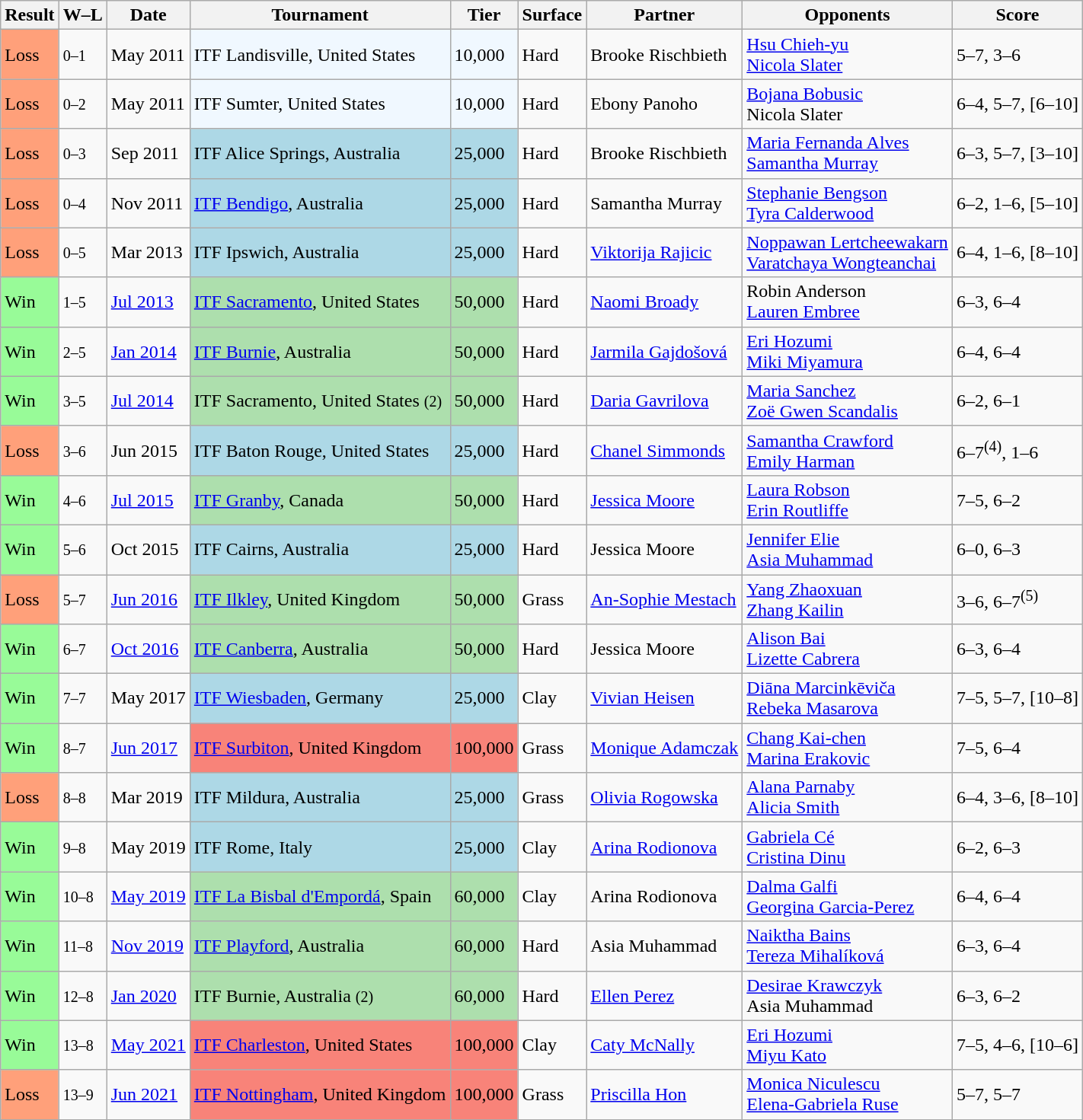<table class="sortable wikitable">
<tr>
<th>Result</th>
<th class="unsortable">W–L</th>
<th>Date</th>
<th>Tournament</th>
<th>Tier</th>
<th>Surface</th>
<th>Partner</th>
<th>Opponents</th>
<th class="unsortable">Score</th>
</tr>
<tr>
<td style="background:#ffa07a;">Loss</td>
<td><small>0–1</small></td>
<td>May 2011</td>
<td style="background:#f0f8ff;">ITF Landisville, United States</td>
<td style="background:#f0f8ff;">10,000</td>
<td>Hard</td>
<td> Brooke Rischbieth</td>
<td> <a href='#'>Hsu Chieh-yu</a> <br>  <a href='#'>Nicola Slater</a></td>
<td>5–7, 3–6</td>
</tr>
<tr>
<td style="background:#ffa07a;">Loss</td>
<td><small>0–2</small></td>
<td>May 2011</td>
<td style="background:#f0f8ff;">ITF Sumter, United States</td>
<td style="background:#f0f8ff;">10,000</td>
<td>Hard</td>
<td> Ebony Panoho</td>
<td> <a href='#'>Bojana Bobusic</a> <br>  Nicola Slater</td>
<td>6–4, 5–7, [6–10]</td>
</tr>
<tr>
<td style="background:#ffa07a;">Loss</td>
<td><small>0–3</small></td>
<td>Sep 2011</td>
<td style="background:lightblue;">ITF Alice Springs, Australia</td>
<td style="background:lightblue;">25,000</td>
<td>Hard</td>
<td> Brooke Rischbieth</td>
<td> <a href='#'>Maria Fernanda Alves</a> <br>  <a href='#'>Samantha Murray</a></td>
<td>6–3, 5–7, [3–10]</td>
</tr>
<tr>
<td style="background:#ffa07a;">Loss</td>
<td><small>0–4</small></td>
<td>Nov 2011</td>
<td style="background:lightblue;"><a href='#'>ITF Bendigo</a>, Australia</td>
<td style="background:lightblue;">25,000</td>
<td>Hard</td>
<td> Samantha Murray</td>
<td> <a href='#'>Stephanie Bengson</a> <br>  <a href='#'>Tyra Calderwood</a></td>
<td>6–2, 1–6, [5–10]</td>
</tr>
<tr>
<td style="background:#ffa07a;">Loss</td>
<td><small>0–5</small></td>
<td>Mar 2013</td>
<td style="background:lightblue;">ITF Ipswich, Australia</td>
<td style="background:lightblue;">25,000</td>
<td>Hard</td>
<td> <a href='#'>Viktorija Rajicic</a></td>
<td> <a href='#'>Noppawan Lertcheewakarn</a> <br>  <a href='#'>Varatchaya Wongteanchai</a></td>
<td>6–4, 1–6, [8–10]</td>
</tr>
<tr>
<td style="background:#98fb98;">Win</td>
<td><small>1–5</small></td>
<td><a href='#'>Jul 2013</a></td>
<td style="background:#addfad;"><a href='#'>ITF Sacramento</a>, United States</td>
<td style="background:#addfad;">50,000</td>
<td>Hard</td>
<td> <a href='#'>Naomi Broady</a></td>
<td> Robin Anderson <br>  <a href='#'>Lauren Embree</a></td>
<td>6–3, 6–4</td>
</tr>
<tr>
<td style="background:#98fb98;">Win</td>
<td><small>2–5</small></td>
<td><a href='#'>Jan 2014</a></td>
<td style="background:#addfad;"><a href='#'>ITF Burnie</a>, Australia</td>
<td style="background:#addfad;">50,000</td>
<td>Hard</td>
<td> <a href='#'>Jarmila Gajdošová</a></td>
<td> <a href='#'>Eri Hozumi</a> <br>  <a href='#'>Miki Miyamura</a></td>
<td>6–4, 6–4</td>
</tr>
<tr>
<td style="background:#98fb98;">Win</td>
<td><small>3–5</small></td>
<td><a href='#'>Jul 2014</a></td>
<td style="background:#addfad;">ITF Sacramento, United States <small>(2)</small></td>
<td style="background:#addfad;">50,000</td>
<td>Hard</td>
<td> <a href='#'>Daria Gavrilova</a></td>
<td> <a href='#'>Maria Sanchez</a> <br>  <a href='#'>Zoë Gwen Scandalis</a></td>
<td>6–2, 6–1</td>
</tr>
<tr>
<td style="background:#ffa07a;">Loss</td>
<td><small>3–6</small></td>
<td>Jun 2015</td>
<td style="background:lightblue;">ITF Baton Rouge, United States</td>
<td style="background:lightblue;">25,000</td>
<td>Hard</td>
<td> <a href='#'>Chanel Simmonds</a></td>
<td> <a href='#'>Samantha Crawford</a> <br>  <a href='#'>Emily Harman</a></td>
<td>6–7<sup>(4)</sup>, 1–6</td>
</tr>
<tr>
<td style="background:#98fb98;">Win</td>
<td><small>4–6</small></td>
<td><a href='#'>Jul 2015</a></td>
<td style="background:#addfad;"><a href='#'>ITF Granby</a>, Canada</td>
<td style="background:#addfad;">50,000</td>
<td>Hard</td>
<td> <a href='#'>Jessica Moore</a></td>
<td> <a href='#'>Laura Robson</a> <br>  <a href='#'>Erin Routliffe</a></td>
<td>7–5, 6–2</td>
</tr>
<tr>
<td style="background:#98fb98;">Win</td>
<td><small>5–6</small></td>
<td>Oct 2015</td>
<td style="background:lightblue;">ITF Cairns, Australia</td>
<td style="background:lightblue;">25,000</td>
<td>Hard</td>
<td> Jessica Moore</td>
<td> <a href='#'>Jennifer Elie</a> <br>  <a href='#'>Asia Muhammad</a></td>
<td>6–0, 6–3</td>
</tr>
<tr>
<td style="background:#ffa07a;">Loss</td>
<td><small>5–7</small></td>
<td><a href='#'>Jun 2016</a></td>
<td style="background:#addfad;"><a href='#'>ITF Ilkley</a>, United Kingdom</td>
<td style="background:#addfad;">50,000</td>
<td>Grass</td>
<td> <a href='#'>An-Sophie Mestach</a></td>
<td> <a href='#'>Yang Zhaoxuan</a> <br>  <a href='#'>Zhang Kailin</a></td>
<td>3–6, 6–7<sup>(5)</sup></td>
</tr>
<tr>
<td style="background:#98fb98;">Win</td>
<td><small>6–7</small></td>
<td><a href='#'>Oct 2016</a></td>
<td style="background:#addfad;"><a href='#'>ITF Canberra</a>, Australia</td>
<td style="background:#addfad;">50,000</td>
<td>Hard</td>
<td> Jessica Moore</td>
<td> <a href='#'>Alison Bai</a> <br>  <a href='#'>Lizette Cabrera</a></td>
<td>6–3, 6–4</td>
</tr>
<tr>
<td style="background:#98fb98;">Win</td>
<td><small>7–7</small></td>
<td>May 2017</td>
<td style="background:lightblue;"><a href='#'>ITF Wiesbaden</a>, Germany</td>
<td style="background:lightblue;">25,000</td>
<td>Clay</td>
<td> <a href='#'>Vivian Heisen</a></td>
<td> <a href='#'>Diāna Marcinkēviča</a> <br>  <a href='#'>Rebeka Masarova</a></td>
<td>7–5, 5–7, [10–8]</td>
</tr>
<tr>
<td style="background:#98fb98;">Win</td>
<td><small>8–7</small></td>
<td><a href='#'>Jun 2017</a></td>
<td style="background:#f88379;"><a href='#'>ITF Surbiton</a>, United Kingdom</td>
<td style="background:#f88379;">100,000</td>
<td>Grass</td>
<td> <a href='#'>Monique Adamczak</a></td>
<td> <a href='#'>Chang Kai-chen</a> <br>  <a href='#'>Marina Erakovic</a></td>
<td>7–5, 6–4</td>
</tr>
<tr>
<td style="background:#ffa07a;">Loss</td>
<td><small>8–8</small></td>
<td>Mar 2019</td>
<td style="background:lightblue;">ITF Mildura, Australia</td>
<td style="background:lightblue;">25,000</td>
<td>Grass</td>
<td> <a href='#'>Olivia Rogowska</a></td>
<td> <a href='#'>Alana Parnaby</a> <br>  <a href='#'>Alicia Smith</a></td>
<td>6–4, 3–6, [8–10]</td>
</tr>
<tr>
<td style="background:#98fb98;">Win</td>
<td><small>9–8</small></td>
<td>May 2019</td>
<td style="background:lightblue;">ITF Rome, Italy</td>
<td style="background:lightblue;">25,000</td>
<td>Clay</td>
<td> <a href='#'>Arina Rodionova</a></td>
<td> <a href='#'>Gabriela Cé</a> <br>  <a href='#'>Cristina Dinu</a></td>
<td>6–2, 6–3</td>
</tr>
<tr>
<td style="background:#98fb98;">Win</td>
<td><small>10–8</small></td>
<td><a href='#'>May 2019</a></td>
<td style="background:#addfad;"><a href='#'>ITF La Bisbal d'Empordá</a>, Spain</td>
<td style="background:#addfad;">60,000</td>
<td>Clay</td>
<td> Arina Rodionova</td>
<td> <a href='#'>Dalma Galfi</a> <br>  <a href='#'>Georgina Garcia-Perez</a></td>
<td>6–4, 6–4</td>
</tr>
<tr>
<td style="background:#98fb98;">Win</td>
<td><small>11–8</small></td>
<td><a href='#'>Nov 2019</a></td>
<td style="background:#addfad;"><a href='#'>ITF Playford</a>, Australia</td>
<td style="background:#addfad;">60,000</td>
<td>Hard</td>
<td> Asia Muhammad</td>
<td> <a href='#'>Naiktha Bains</a> <br>  <a href='#'>Tereza Mihalíková</a></td>
<td>6–3, 6–4</td>
</tr>
<tr>
<td style="background:#98fb98;">Win</td>
<td><small>12–8</small></td>
<td><a href='#'>Jan 2020</a></td>
<td style="background:#addfad;">ITF Burnie, Australia <small>(2)</small></td>
<td style="background:#addfad;">60,000</td>
<td>Hard</td>
<td> <a href='#'>Ellen Perez</a></td>
<td> <a href='#'>Desirae Krawczyk</a> <br>  Asia Muhammad</td>
<td>6–3, 6–2</td>
</tr>
<tr>
<td style="background:#98fb98;">Win</td>
<td><small>13–8</small></td>
<td><a href='#'>May 2021</a></td>
<td style="background:#f88379;"><a href='#'>ITF Charleston</a>, United States</td>
<td style="background:#f88379;">100,000</td>
<td>Clay</td>
<td> <a href='#'>Caty McNally</a></td>
<td> <a href='#'>Eri Hozumi</a> <br>  <a href='#'>Miyu Kato</a></td>
<td>7–5, 4–6, [10–6]</td>
</tr>
<tr>
<td style="background:#ffa07a;">Loss</td>
<td><small>13–9</small></td>
<td><a href='#'>Jun 2021</a></td>
<td style="background:#f88379;"><a href='#'>ITF Nottingham</a>, United Kingdom</td>
<td style="background:#f88379;">100,000</td>
<td>Grass</td>
<td> <a href='#'>Priscilla Hon</a></td>
<td> <a href='#'>Monica Niculescu</a> <br>  <a href='#'>Elena-Gabriela Ruse</a></td>
<td>5–7, 5–7</td>
</tr>
</table>
